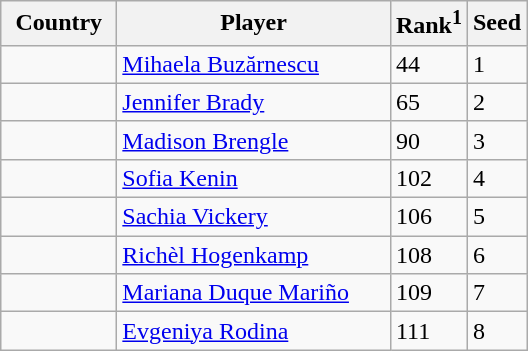<table class="sortable wikitable">
<tr>
<th width="70">Country</th>
<th width="175">Player</th>
<th>Rank<sup>1</sup></th>
<th>Seed</th>
</tr>
<tr>
<td></td>
<td><a href='#'>Mihaela Buzărnescu</a></td>
<td>44</td>
<td>1</td>
</tr>
<tr>
<td></td>
<td><a href='#'>Jennifer Brady</a></td>
<td>65</td>
<td>2</td>
</tr>
<tr>
<td></td>
<td><a href='#'>Madison Brengle</a></td>
<td>90</td>
<td>3</td>
</tr>
<tr>
<td></td>
<td><a href='#'>Sofia Kenin</a></td>
<td>102</td>
<td>4</td>
</tr>
<tr>
<td></td>
<td><a href='#'>Sachia Vickery</a></td>
<td>106</td>
<td>5</td>
</tr>
<tr>
<td></td>
<td><a href='#'>Richèl Hogenkamp</a></td>
<td>108</td>
<td>6</td>
</tr>
<tr>
<td></td>
<td><a href='#'>Mariana Duque Mariño</a></td>
<td>109</td>
<td>7</td>
</tr>
<tr>
<td></td>
<td><a href='#'>Evgeniya Rodina</a></td>
<td>111</td>
<td>8</td>
</tr>
</table>
